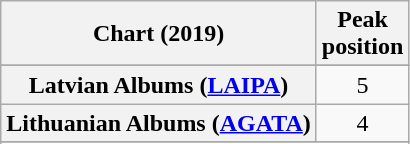<table class="wikitable sortable plainrowheaders" style="text-align:center">
<tr>
<th scope="col">Chart (2019)</th>
<th scope="col">Peak<br>position</th>
</tr>
<tr>
</tr>
<tr>
</tr>
<tr>
</tr>
<tr>
</tr>
<tr>
</tr>
<tr>
</tr>
<tr>
</tr>
<tr>
</tr>
<tr>
</tr>
<tr>
</tr>
<tr>
</tr>
<tr>
<th scope="row">Latvian Albums (<a href='#'>LAIPA</a>)</th>
<td>5</td>
</tr>
<tr>
<th scope="row">Lithuanian Albums (<a href='#'>AGATA</a>)</th>
<td>4</td>
</tr>
<tr>
</tr>
<tr>
</tr>
<tr>
</tr>
<tr>
</tr>
<tr>
</tr>
<tr>
</tr>
<tr>
</tr>
<tr>
</tr>
<tr>
</tr>
</table>
